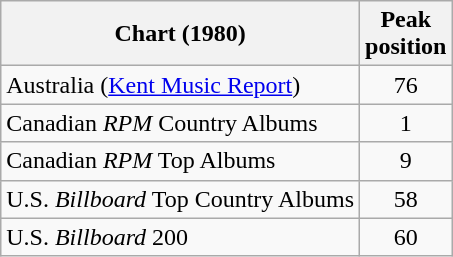<table class="wikitable">
<tr>
<th>Chart (1980)</th>
<th>Peak<br>position</th>
</tr>
<tr>
<td>Australia (<a href='#'>Kent Music Report</a>)</td>
<td style="text-align:center;">76</td>
</tr>
<tr>
<td>Canadian <em>RPM</em> Country Albums</td>
<td align="center">1</td>
</tr>
<tr>
<td>Canadian <em>RPM</em> Top Albums</td>
<td align="center">9</td>
</tr>
<tr>
<td>U.S. <em>Billboard</em> Top Country Albums</td>
<td align="center">58</td>
</tr>
<tr>
<td>U.S. <em>Billboard</em> 200</td>
<td align="center">60</td>
</tr>
</table>
